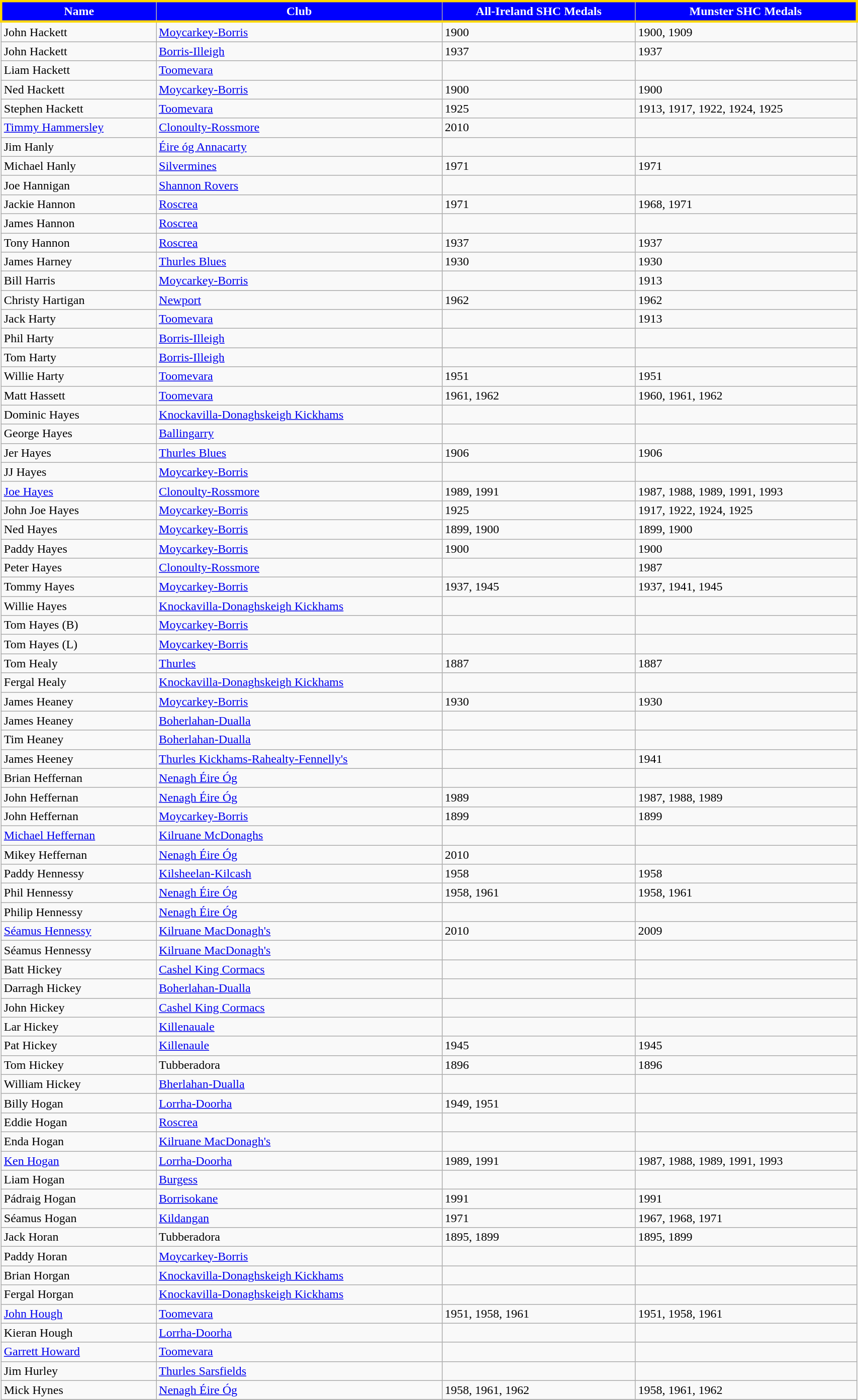<table class="wikitable" width="90%">
<tr style="text-align:center;background:blue;color:white;border:3px solid gold;">
<td><strong>Name</strong></td>
<td><strong>Club</strong></td>
<td><strong>All-Ireland SHC Medals</strong></td>
<td><strong>Munster SHC Medals</strong></td>
</tr>
<tr>
<td>John Hackett</td>
<td><a href='#'>Moycarkey-Borris</a></td>
<td>1900</td>
<td>1900, 1909</td>
</tr>
<tr>
<td>John Hackett</td>
<td><a href='#'>Borris-Illeigh</a></td>
<td>1937</td>
<td>1937</td>
</tr>
<tr>
<td>Liam Hackett</td>
<td><a href='#'>Toomevara</a></td>
<td></td>
<td></td>
</tr>
<tr>
<td>Ned Hackett</td>
<td><a href='#'>Moycarkey-Borris</a></td>
<td>1900</td>
<td>1900</td>
</tr>
<tr>
<td>Stephen Hackett</td>
<td><a href='#'>Toomevara</a></td>
<td>1925</td>
<td>1913, 1917, 1922, 1924, 1925</td>
</tr>
<tr>
<td><a href='#'>Timmy Hammersley</a></td>
<td><a href='#'>Clonoulty-Rossmore</a></td>
<td>2010</td>
<td></td>
</tr>
<tr>
<td>Jim Hanly</td>
<td><a href='#'>Éire óg Annacarty</a></td>
<td></td>
<td></td>
</tr>
<tr>
<td>Michael Hanly</td>
<td><a href='#'>Silvermines</a></td>
<td>1971</td>
<td>1971</td>
</tr>
<tr>
<td>Joe Hannigan</td>
<td><a href='#'>Shannon Rovers</a></td>
<td></td>
<td></td>
</tr>
<tr>
<td>Jackie Hannon</td>
<td><a href='#'>Roscrea</a></td>
<td>1971</td>
<td>1968, 1971</td>
</tr>
<tr>
<td>James Hannon</td>
<td><a href='#'>Roscrea</a></td>
<td></td>
<td></td>
</tr>
<tr>
<td>Tony Hannon</td>
<td><a href='#'>Roscrea</a></td>
<td>1937</td>
<td>1937</td>
</tr>
<tr>
<td>James Harney</td>
<td><a href='#'>Thurles Blues</a></td>
<td>1930</td>
<td>1930</td>
</tr>
<tr>
<td>Bill Harris</td>
<td><a href='#'>Moycarkey-Borris</a></td>
<td></td>
<td>1913</td>
</tr>
<tr>
<td>Christy Hartigan</td>
<td><a href='#'>Newport</a></td>
<td>1962</td>
<td>1962</td>
</tr>
<tr>
<td>Jack Harty</td>
<td><a href='#'>Toomevara</a></td>
<td></td>
<td>1913</td>
</tr>
<tr>
<td>Phil Harty</td>
<td><a href='#'>Borris-Illeigh</a></td>
<td></td>
<td></td>
</tr>
<tr>
<td>Tom Harty</td>
<td><a href='#'>Borris-Illeigh</a></td>
<td></td>
<td></td>
</tr>
<tr>
<td>Willie Harty</td>
<td><a href='#'>Toomevara</a></td>
<td>1951</td>
<td>1951</td>
</tr>
<tr>
<td>Matt Hassett</td>
<td><a href='#'>Toomevara</a></td>
<td>1961, 1962</td>
<td>1960, 1961, 1962</td>
</tr>
<tr>
<td>Dominic Hayes</td>
<td><a href='#'>Knockavilla-Donaghskeigh Kickhams</a></td>
<td></td>
<td></td>
</tr>
<tr>
<td>George Hayes</td>
<td><a href='#'>Ballingarry</a></td>
<td></td>
<td></td>
</tr>
<tr>
<td>Jer Hayes</td>
<td><a href='#'>Thurles Blues</a></td>
<td>1906</td>
<td>1906</td>
</tr>
<tr>
<td>JJ Hayes</td>
<td><a href='#'>Moycarkey-Borris</a></td>
<td></td>
<td></td>
</tr>
<tr>
<td><a href='#'>Joe Hayes</a></td>
<td><a href='#'>Clonoulty-Rossmore</a></td>
<td>1989, 1991</td>
<td>1987, 1988, 1989, 1991, 1993</td>
</tr>
<tr>
<td>John Joe Hayes</td>
<td><a href='#'>Moycarkey-Borris</a></td>
<td>1925</td>
<td>1917, 1922, 1924, 1925</td>
</tr>
<tr>
<td>Ned Hayes</td>
<td><a href='#'>Moycarkey-Borris</a></td>
<td>1899, 1900</td>
<td>1899, 1900</td>
</tr>
<tr>
<td>Paddy Hayes</td>
<td><a href='#'>Moycarkey-Borris</a></td>
<td>1900</td>
<td>1900</td>
</tr>
<tr>
<td>Peter Hayes</td>
<td><a href='#'>Clonoulty-Rossmore</a></td>
<td></td>
<td>1987</td>
</tr>
<tr>
<td>Tommy Hayes</td>
<td><a href='#'>Moycarkey-Borris</a></td>
<td>1937, 1945</td>
<td>1937, 1941, 1945</td>
</tr>
<tr>
<td>Willie Hayes</td>
<td><a href='#'>Knockavilla-Donaghskeigh Kickhams</a></td>
<td></td>
<td></td>
</tr>
<tr>
<td>Tom Hayes (B)</td>
<td><a href='#'>Moycarkey-Borris</a></td>
<td></td>
<td></td>
</tr>
<tr>
<td>Tom Hayes (L)</td>
<td><a href='#'>Moycarkey-Borris</a></td>
<td></td>
<td></td>
</tr>
<tr>
<td>Tom Healy</td>
<td><a href='#'>Thurles</a></td>
<td>1887</td>
<td>1887</td>
</tr>
<tr>
<td>Fergal Healy</td>
<td><a href='#'>Knockavilla-Donaghskeigh Kickhams</a></td>
<td></td>
<td></td>
</tr>
<tr>
<td>James Heaney</td>
<td><a href='#'>Moycarkey-Borris</a></td>
<td>1930</td>
<td>1930</td>
</tr>
<tr>
<td>James Heaney</td>
<td><a href='#'>Boherlahan-Dualla</a></td>
<td></td>
<td></td>
</tr>
<tr>
<td>Tim Heaney</td>
<td><a href='#'>Boherlahan-Dualla</a></td>
<td></td>
<td></td>
</tr>
<tr>
<td>James Heeney</td>
<td><a href='#'>Thurles Kickhams-Rahealty-Fennelly's</a></td>
<td></td>
<td>1941</td>
</tr>
<tr>
<td>Brian Heffernan</td>
<td><a href='#'>Nenagh Éire Óg</a></td>
<td></td>
<td></td>
</tr>
<tr>
<td>John Heffernan</td>
<td><a href='#'>Nenagh Éire Óg</a></td>
<td>1989</td>
<td>1987, 1988, 1989</td>
</tr>
<tr>
<td>John Heffernan</td>
<td><a href='#'>Moycarkey-Borris</a></td>
<td>1899</td>
<td>1899</td>
</tr>
<tr>
<td><a href='#'>Michael Heffernan</a></td>
<td><a href='#'>Kilruane McDonaghs</a></td>
<td></td>
<td></td>
</tr>
<tr>
<td>Mikey Heffernan</td>
<td><a href='#'>Nenagh Éire Óg</a></td>
<td>2010</td>
<td></td>
</tr>
<tr>
<td>Paddy Hennessy</td>
<td><a href='#'>Kilsheelan-Kilcash</a></td>
<td>1958</td>
<td>1958</td>
</tr>
<tr>
<td>Phil Hennessy</td>
<td><a href='#'>Nenagh Éire Óg</a></td>
<td>1958, 1961</td>
<td>1958, 1961</td>
</tr>
<tr>
<td>Philip Hennessy</td>
<td><a href='#'>Nenagh Éire Óg</a></td>
<td></td>
<td></td>
</tr>
<tr>
<td><a href='#'>Séamus Hennessy</a></td>
<td><a href='#'>Kilruane MacDonagh's</a></td>
<td>2010</td>
<td>2009</td>
</tr>
<tr>
<td>Séamus Hennessy</td>
<td><a href='#'>Kilruane MacDonagh's</a></td>
<td></td>
<td></td>
</tr>
<tr>
<td>Batt Hickey</td>
<td><a href='#'>Cashel King Cormacs</a></td>
<td></td>
<td></td>
</tr>
<tr>
<td>Darragh Hickey</td>
<td><a href='#'>Boherlahan-Dualla</a></td>
<td></td>
<td></td>
</tr>
<tr>
<td>John Hickey</td>
<td><a href='#'>Cashel King Cormacs</a></td>
<td></td>
<td></td>
</tr>
<tr>
<td>Lar Hickey</td>
<td><a href='#'>Killenauale</a></td>
<td></td>
<td></td>
</tr>
<tr>
<td>Pat Hickey</td>
<td><a href='#'>Killenaule</a></td>
<td>1945</td>
<td>1945</td>
</tr>
<tr>
<td>Tom Hickey</td>
<td>Tubberadora</td>
<td>1896</td>
<td>1896</td>
</tr>
<tr>
<td>William Hickey</td>
<td><a href='#'>Bherlahan-Dualla</a></td>
<td></td>
<td></td>
</tr>
<tr>
<td>Billy Hogan</td>
<td><a href='#'>Lorrha-Doorha</a></td>
<td>1949, 1951</td>
</tr>
<tr>
<td>Eddie Hogan</td>
<td><a href='#'>Roscrea</a></td>
<td></td>
<td></td>
</tr>
<tr>
<td>Enda Hogan</td>
<td><a href='#'>Kilruane MacDonagh's</a></td>
<td></td>
<td></td>
</tr>
<tr>
<td><a href='#'>Ken Hogan</a></td>
<td><a href='#'>Lorrha-Doorha</a></td>
<td>1989, 1991</td>
<td>1987, 1988, 1989, 1991, 1993</td>
</tr>
<tr>
<td>Liam Hogan</td>
<td><a href='#'>Burgess</a></td>
<td></td>
<td></td>
</tr>
<tr>
<td>Pádraig Hogan</td>
<td><a href='#'>Borrisokane</a></td>
<td>1991</td>
<td>1991</td>
</tr>
<tr>
<td>Séamus Hogan</td>
<td><a href='#'>Kildangan</a></td>
<td>1971</td>
<td>1967, 1968, 1971</td>
</tr>
<tr>
<td>Jack Horan</td>
<td>Tubberadora</td>
<td>1895, 1899</td>
<td>1895, 1899</td>
</tr>
<tr>
<td>Paddy Horan</td>
<td><a href='#'>Moycarkey-Borris</a></td>
<td></td>
<td></td>
</tr>
<tr>
<td>Brian Horgan</td>
<td><a href='#'>Knockavilla-Donaghskeigh Kickhams</a></td>
<td></td>
<td></td>
</tr>
<tr>
<td>Fergal Horgan</td>
<td><a href='#'>Knockavilla-Donaghskeigh Kickhams</a></td>
<td></td>
<td></td>
</tr>
<tr>
<td><a href='#'>John Hough</a></td>
<td><a href='#'>Toomevara</a></td>
<td>1951, 1958, 1961</td>
<td>1951, 1958, 1961</td>
</tr>
<tr>
<td>Kieran Hough</td>
<td><a href='#'>Lorrha-Doorha</a></td>
<td></td>
<td></td>
</tr>
<tr>
<td><a href='#'>Garrett Howard</a></td>
<td><a href='#'>Toomevara</a></td>
<td></td>
<td></td>
</tr>
<tr>
<td>Jim Hurley</td>
<td><a href='#'>Thurles Sarsfields</a></td>
<td></td>
<td></td>
</tr>
<tr>
<td>Mick Hynes</td>
<td><a href='#'>Nenagh Éire Óg</a></td>
<td>1958, 1961, 1962</td>
<td>1958, 1961, 1962</td>
</tr>
<tr>
</tr>
</table>
